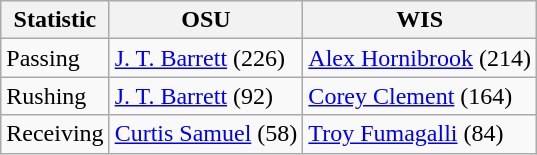<table class="wikitable">
<tr>
<th>Statistic</th>
<th>OSU</th>
<th>WIS</th>
</tr>
<tr>
<td>Passing</td>
<td><a href='#'>J. T. Barrett</a> (226)</td>
<td><a href='#'>Alex Hornibrook</a> (214)</td>
</tr>
<tr>
<td>Rushing</td>
<td><a href='#'>J. T. Barrett</a> (92)</td>
<td><a href='#'>Corey Clement</a> (164)</td>
</tr>
<tr>
<td>Receiving</td>
<td><a href='#'>Curtis Samuel</a> (58)</td>
<td><a href='#'>Troy Fumagalli</a> (84)</td>
</tr>
</table>
